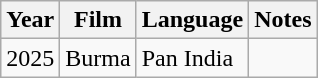<table class="wikitable sortable">
<tr>
<th>Year</th>
<th>Film</th>
<th>Language</th>
<th>Notes</th>
</tr>
<tr>
<td>2025</td>
<td>Burma</td>
<td>Pan India</td>
<td></td>
</tr>
</table>
